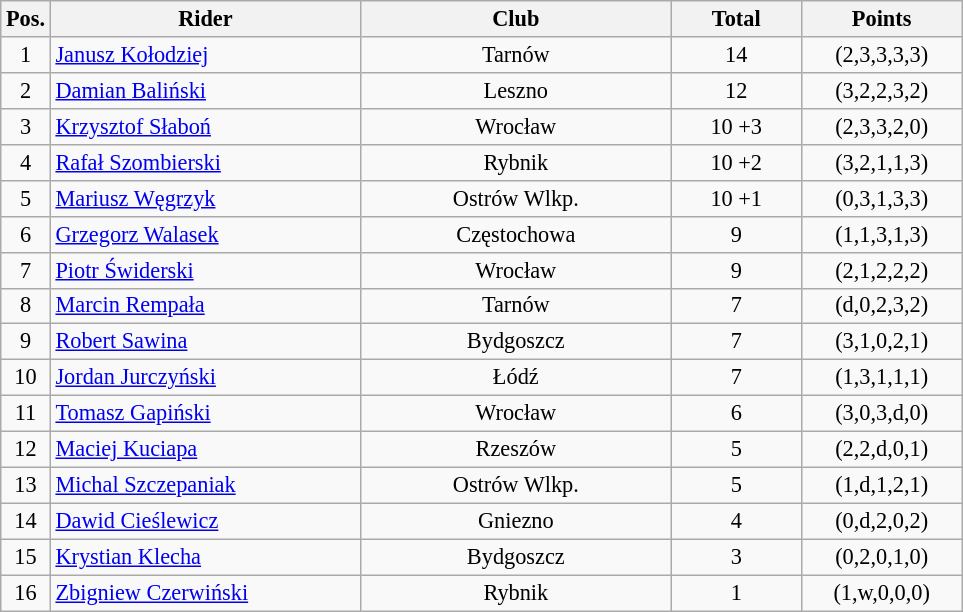<table class=wikitable style="font-size:93%;">
<tr>
<th width=25px>Pos.</th>
<th width=200px>Rider</th>
<th width=200px>Club</th>
<th width=80px>Total</th>
<th width=100px>Points</th>
</tr>
<tr align=center>
<td>1</td>
<td align=left><a href='#'>Janusz Kołodziej</a></td>
<td>Tarnów</td>
<td>14</td>
<td>(2,3,3,3,3)</td>
</tr>
<tr align=center>
<td>2</td>
<td align=left><a href='#'>Damian Baliński</a></td>
<td>Leszno</td>
<td>12</td>
<td>(3,2,2,3,2)</td>
</tr>
<tr align=center>
<td>3</td>
<td align=left><a href='#'>Krzysztof Słaboń</a></td>
<td>Wrocław</td>
<td>10 +3</td>
<td>(2,3,3,2,0)</td>
</tr>
<tr align=center>
<td>4</td>
<td align=left><a href='#'>Rafał Szombierski</a></td>
<td>Rybnik</td>
<td>10 +2</td>
<td>(3,2,1,1,3)</td>
</tr>
<tr align=center>
<td>5</td>
<td align=left><a href='#'>Mariusz Węgrzyk</a></td>
<td>Ostrów Wlkp.</td>
<td>10 +1</td>
<td>(0,3,1,3,3)</td>
</tr>
<tr align=center>
<td>6</td>
<td align=left><a href='#'>Grzegorz Walasek</a></td>
<td>Częstochowa</td>
<td>9</td>
<td>(1,1,3,1,3)</td>
</tr>
<tr align=center>
<td>7</td>
<td align=left><a href='#'>Piotr Świderski</a></td>
<td>Wrocław</td>
<td>9</td>
<td>(2,1,2,2,2)</td>
</tr>
<tr align=center>
<td>8</td>
<td align=left><a href='#'>Marcin Rempała</a></td>
<td>Tarnów</td>
<td>7</td>
<td>(d,0,2,3,2)</td>
</tr>
<tr align=center>
<td>9</td>
<td align=left><a href='#'>Robert Sawina</a></td>
<td>Bydgoszcz</td>
<td>7</td>
<td>(3,1,0,2,1)</td>
</tr>
<tr align=center>
<td>10</td>
<td align=left><a href='#'>Jordan Jurczyński</a></td>
<td>Łódź</td>
<td>7</td>
<td>(1,3,1,1,1)</td>
</tr>
<tr align=center>
<td>11</td>
<td align=left><a href='#'>Tomasz Gapiński</a></td>
<td>Wrocław</td>
<td>6</td>
<td>(3,0,3,d,0)</td>
</tr>
<tr align=center>
<td>12</td>
<td align=left><a href='#'>Maciej Kuciapa</a></td>
<td>Rzeszów</td>
<td>5</td>
<td>(2,2,d,0,1)</td>
</tr>
<tr align=center>
<td>13</td>
<td align=left><a href='#'>Michal Szczepaniak</a></td>
<td>Ostrów Wlkp.</td>
<td>5</td>
<td>(1,d,1,2,1)</td>
</tr>
<tr align=center>
<td>14</td>
<td align=left><a href='#'>Dawid Cieślewicz</a></td>
<td>Gniezno</td>
<td>4</td>
<td>(0,d,2,0,2)</td>
</tr>
<tr align=center>
<td>15</td>
<td align=left><a href='#'>Krystian Klecha</a></td>
<td>Bydgoszcz</td>
<td>3</td>
<td>(0,2,0,1,0)</td>
</tr>
<tr align=center>
<td>16</td>
<td align=left><a href='#'>Zbigniew Czerwiński</a></td>
<td>Rybnik</td>
<td>1</td>
<td>(1,w,0,0,0)</td>
</tr>
</table>
